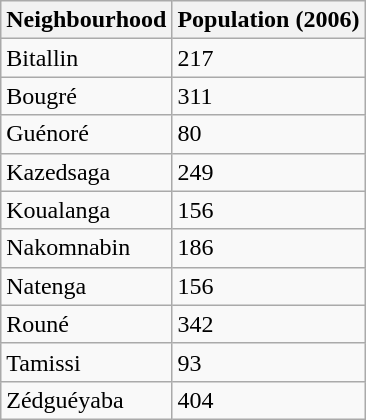<table class="wikitable">
<tr>
<th>Neighbourhood</th>
<th>Population (2006)</th>
</tr>
<tr>
<td>Bitallin</td>
<td>217</td>
</tr>
<tr>
<td>Bougré</td>
<td>311</td>
</tr>
<tr>
<td>Guénoré</td>
<td>80</td>
</tr>
<tr>
<td>Kazedsaga</td>
<td>249</td>
</tr>
<tr>
<td>Koualanga</td>
<td>156</td>
</tr>
<tr>
<td>Nakomnabin</td>
<td>186</td>
</tr>
<tr>
<td>Natenga</td>
<td>156</td>
</tr>
<tr>
<td>Rouné</td>
<td>342</td>
</tr>
<tr>
<td>Tamissi</td>
<td>93</td>
</tr>
<tr>
<td>Zédguéyaba</td>
<td>404</td>
</tr>
</table>
